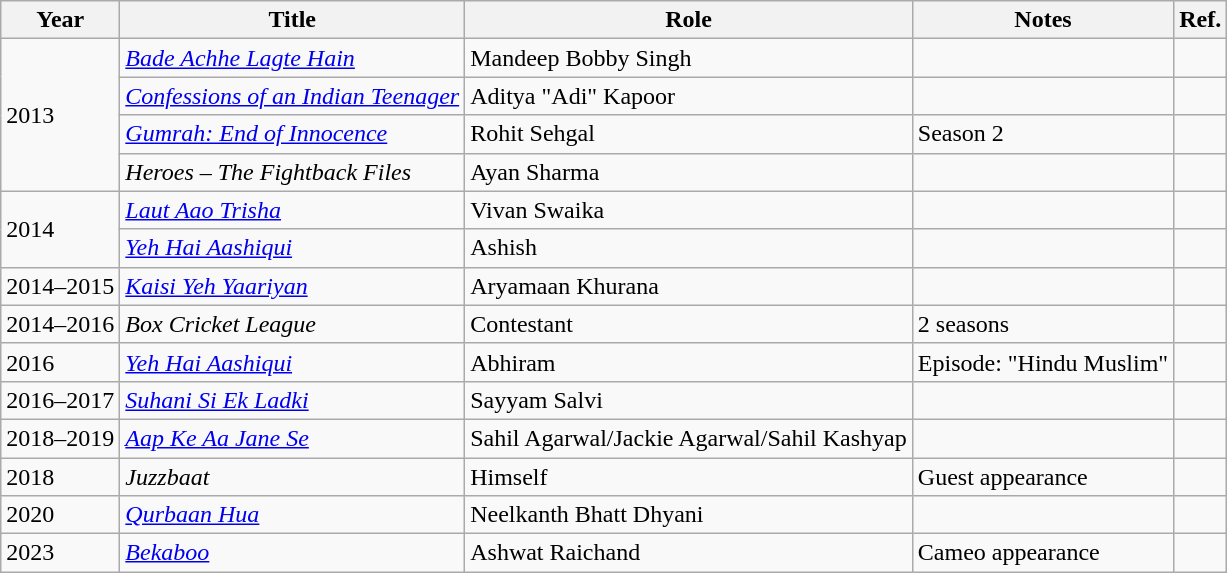<table class="wikitable sortable">
<tr>
<th>Year</th>
<th>Title</th>
<th>Role</th>
<th>Notes</th>
<th>Ref.</th>
</tr>
<tr>
<td rowspan="4">2013</td>
<td><em><a href='#'>Bade Achhe Lagte Hain</a></em></td>
<td>Mandeep Bobby Singh</td>
<td></td>
<td></td>
</tr>
<tr>
<td><em><a href='#'>Confessions of an Indian Teenager</a></em></td>
<td>Aditya "Adi" Kapoor</td>
<td></td>
<td></td>
</tr>
<tr>
<td><em><a href='#'>Gumrah: End of Innocence</a></em></td>
<td>Rohit Sehgal</td>
<td>Season 2</td>
<td></td>
</tr>
<tr>
<td><em>Heroes – The Fightback Files</em></td>
<td>Ayan Sharma</td>
<td></td>
<td></td>
</tr>
<tr>
<td rowspan="2">2014</td>
<td><em><a href='#'>Laut Aao Trisha</a></em></td>
<td>Vivan Swaika</td>
<td></td>
<td></td>
</tr>
<tr>
<td><em><a href='#'>Yeh Hai Aashiqui</a></em></td>
<td>Ashish</td>
<td></td>
<td></td>
</tr>
<tr>
<td>2014–2015</td>
<td><em><a href='#'>Kaisi Yeh Yaariyan</a></em></td>
<td>Aryamaan Khurana</td>
<td></td>
<td></td>
</tr>
<tr>
<td>2014–2016</td>
<td><em>Box Cricket League</em></td>
<td>Contestant</td>
<td>2 seasons</td>
<td></td>
</tr>
<tr>
<td>2016</td>
<td><em><a href='#'>Yeh Hai Aashiqui</a></em></td>
<td>Abhiram</td>
<td>Episode: "Hindu Muslim"</td>
<td></td>
</tr>
<tr>
<td>2016–2017</td>
<td><em><a href='#'>Suhani Si Ek Ladki</a></em></td>
<td>Sayyam Salvi</td>
<td></td>
<td></td>
</tr>
<tr>
<td>2018–2019</td>
<td><em><a href='#'>Aap Ke Aa Jane Se</a></em></td>
<td>Sahil Agarwal/Jackie Agarwal/Sahil Kashyap</td>
<td></td>
<td></td>
</tr>
<tr>
<td>2018</td>
<td><em>Juzzbaat</em></td>
<td>Himself</td>
<td>Guest appearance</td>
<td></td>
</tr>
<tr>
<td>2020</td>
<td><em><a href='#'>Qurbaan Hua</a></em></td>
<td>Neelkanth Bhatt Dhyani</td>
<td></td>
<td></td>
</tr>
<tr>
<td>2023</td>
<td><em><a href='#'>Bekaboo</a></em></td>
<td>Ashwat Raichand</td>
<td>Cameo appearance</td>
<td></td>
</tr>
</table>
